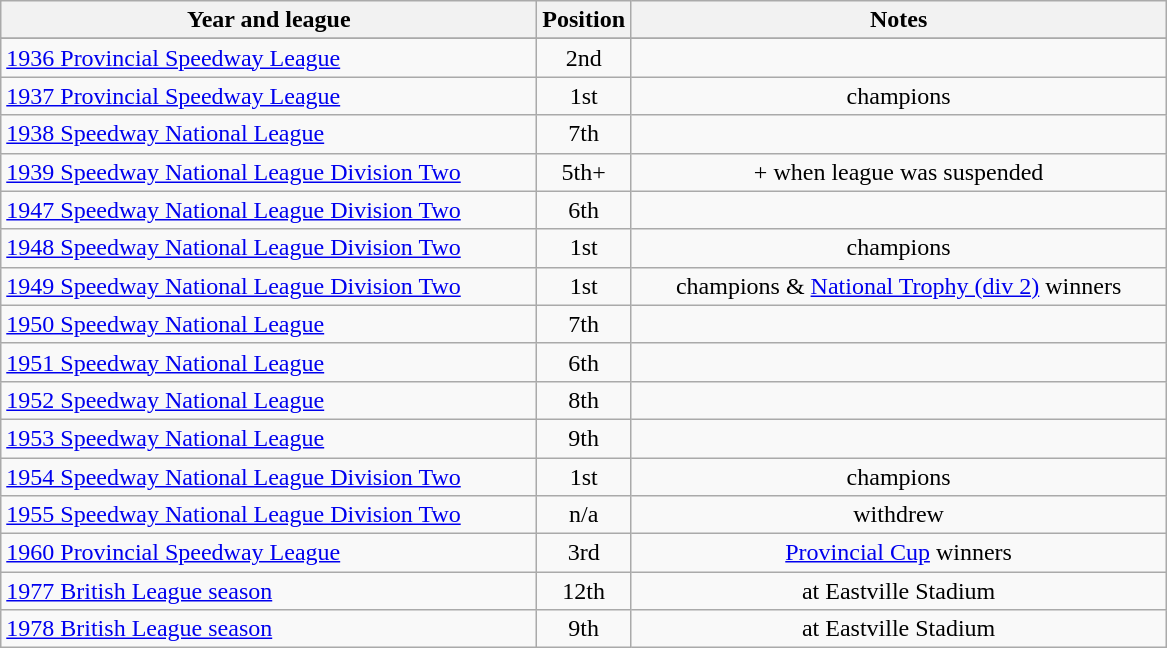<table class="wikitable">
<tr>
<th width=350>Year and league</th>
<th width=50>Position</th>
<th width=350>Notes</th>
</tr>
<tr align=center>
</tr>
<tr align=center>
<td align="left"><a href='#'>1936 Provincial Speedway League</a></td>
<td>2nd</td>
<td></td>
</tr>
<tr align=center>
<td align="left"><a href='#'>1937 Provincial Speedway League</a></td>
<td>1st</td>
<td>champions</td>
</tr>
<tr align=center>
<td align="left"><a href='#'>1938 Speedway National League</a></td>
<td>7th</td>
<td></td>
</tr>
<tr align=center>
<td align="left"><a href='#'>1939 Speedway National League Division Two</a></td>
<td>5th+</td>
<td>+ when league was suspended</td>
</tr>
<tr align=center>
<td align="left"><a href='#'>1947 Speedway National League Division Two</a></td>
<td>6th</td>
<td></td>
</tr>
<tr align=center>
<td align="left"><a href='#'>1948 Speedway National League Division Two</a></td>
<td>1st</td>
<td>champions</td>
</tr>
<tr align=center>
<td align="left"><a href='#'>1949 Speedway National League Division Two</a></td>
<td>1st</td>
<td>champions & <a href='#'>National Trophy (div 2)</a> winners</td>
</tr>
<tr align=center>
<td align="left"><a href='#'>1950 Speedway National League</a></td>
<td>7th</td>
<td></td>
</tr>
<tr align=center>
<td align="left"><a href='#'>1951 Speedway National League</a></td>
<td>6th</td>
<td></td>
</tr>
<tr align=center>
<td align="left"><a href='#'>1952 Speedway National League</a></td>
<td>8th</td>
<td></td>
</tr>
<tr align=center>
<td align="left"><a href='#'>1953 Speedway National League</a></td>
<td>9th</td>
<td></td>
</tr>
<tr align=center>
<td align="left"><a href='#'>1954 Speedway National League Division Two</a></td>
<td>1st</td>
<td>champions</td>
</tr>
<tr align=center>
<td align="left"><a href='#'>1955 Speedway National League Division Two</a></td>
<td>n/a</td>
<td>withdrew</td>
</tr>
<tr align=center>
<td align="left"><a href='#'>1960 Provincial Speedway League</a></td>
<td>3rd</td>
<td><a href='#'>Provincial Cup</a> winners</td>
</tr>
<tr align=center>
<td align="left"><a href='#'>1977 British League season</a></td>
<td>12th</td>
<td>at Eastville Stadium</td>
</tr>
<tr align=center>
<td align="left"><a href='#'>1978 British League season</a></td>
<td>9th</td>
<td>at Eastville Stadium</td>
</tr>
</table>
